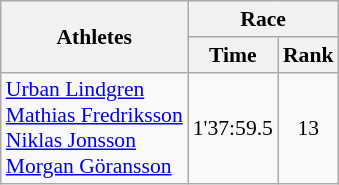<table class="wikitable" border="1" style="font-size:90%">
<tr>
<th rowspan=2>Athletes</th>
<th colspan=2>Race</th>
</tr>
<tr>
<th>Time</th>
<th>Rank</th>
</tr>
<tr>
<td><a href='#'>Urban Lindgren</a><br><a href='#'>Mathias Fredriksson</a><br><a href='#'>Niklas Jonsson</a><br><a href='#'>Morgan Göransson</a></td>
<td align=center>1'37:59.5</td>
<td align=center>13</td>
</tr>
</table>
